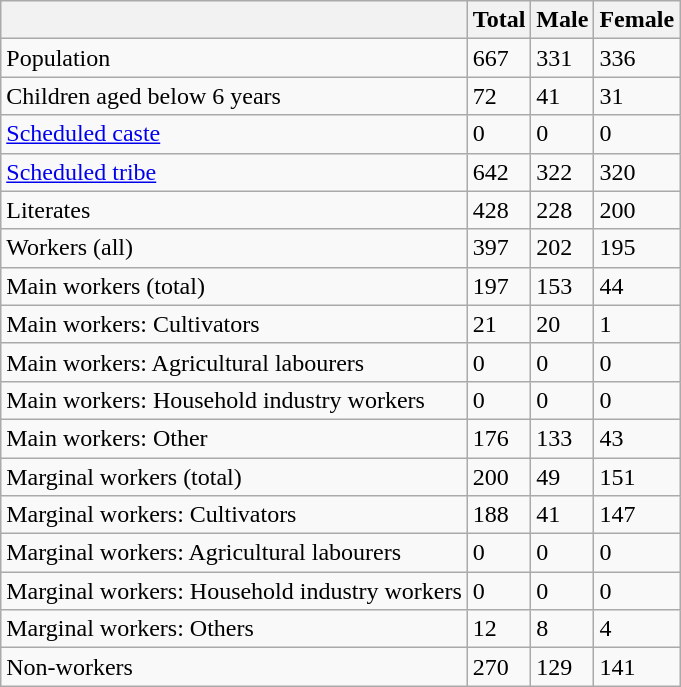<table class="wikitable sortable">
<tr>
<th></th>
<th>Total</th>
<th>Male</th>
<th>Female</th>
</tr>
<tr>
<td>Population</td>
<td>667</td>
<td>331</td>
<td>336</td>
</tr>
<tr>
<td>Children aged below 6 years</td>
<td>72</td>
<td>41</td>
<td>31</td>
</tr>
<tr>
<td><a href='#'>Scheduled caste</a></td>
<td>0</td>
<td>0</td>
<td>0</td>
</tr>
<tr>
<td><a href='#'>Scheduled tribe</a></td>
<td>642</td>
<td>322</td>
<td>320</td>
</tr>
<tr>
<td>Literates</td>
<td>428</td>
<td>228</td>
<td>200</td>
</tr>
<tr>
<td>Workers (all)</td>
<td>397</td>
<td>202</td>
<td>195</td>
</tr>
<tr>
<td>Main workers (total)</td>
<td>197</td>
<td>153</td>
<td>44</td>
</tr>
<tr>
<td>Main workers: Cultivators</td>
<td>21</td>
<td>20</td>
<td>1</td>
</tr>
<tr>
<td>Main workers: Agricultural labourers</td>
<td>0</td>
<td>0</td>
<td>0</td>
</tr>
<tr>
<td>Main workers: Household industry workers</td>
<td>0</td>
<td>0</td>
<td>0</td>
</tr>
<tr>
<td>Main workers: Other</td>
<td>176</td>
<td>133</td>
<td>43</td>
</tr>
<tr>
<td>Marginal workers (total)</td>
<td>200</td>
<td>49</td>
<td>151</td>
</tr>
<tr>
<td>Marginal workers: Cultivators</td>
<td>188</td>
<td>41</td>
<td>147</td>
</tr>
<tr>
<td>Marginal workers: Agricultural labourers</td>
<td>0</td>
<td>0</td>
<td>0</td>
</tr>
<tr>
<td>Marginal workers: Household industry workers</td>
<td>0</td>
<td>0</td>
<td>0</td>
</tr>
<tr>
<td>Marginal workers: Others</td>
<td>12</td>
<td>8</td>
<td>4</td>
</tr>
<tr>
<td>Non-workers</td>
<td>270</td>
<td>129</td>
<td>141</td>
</tr>
</table>
